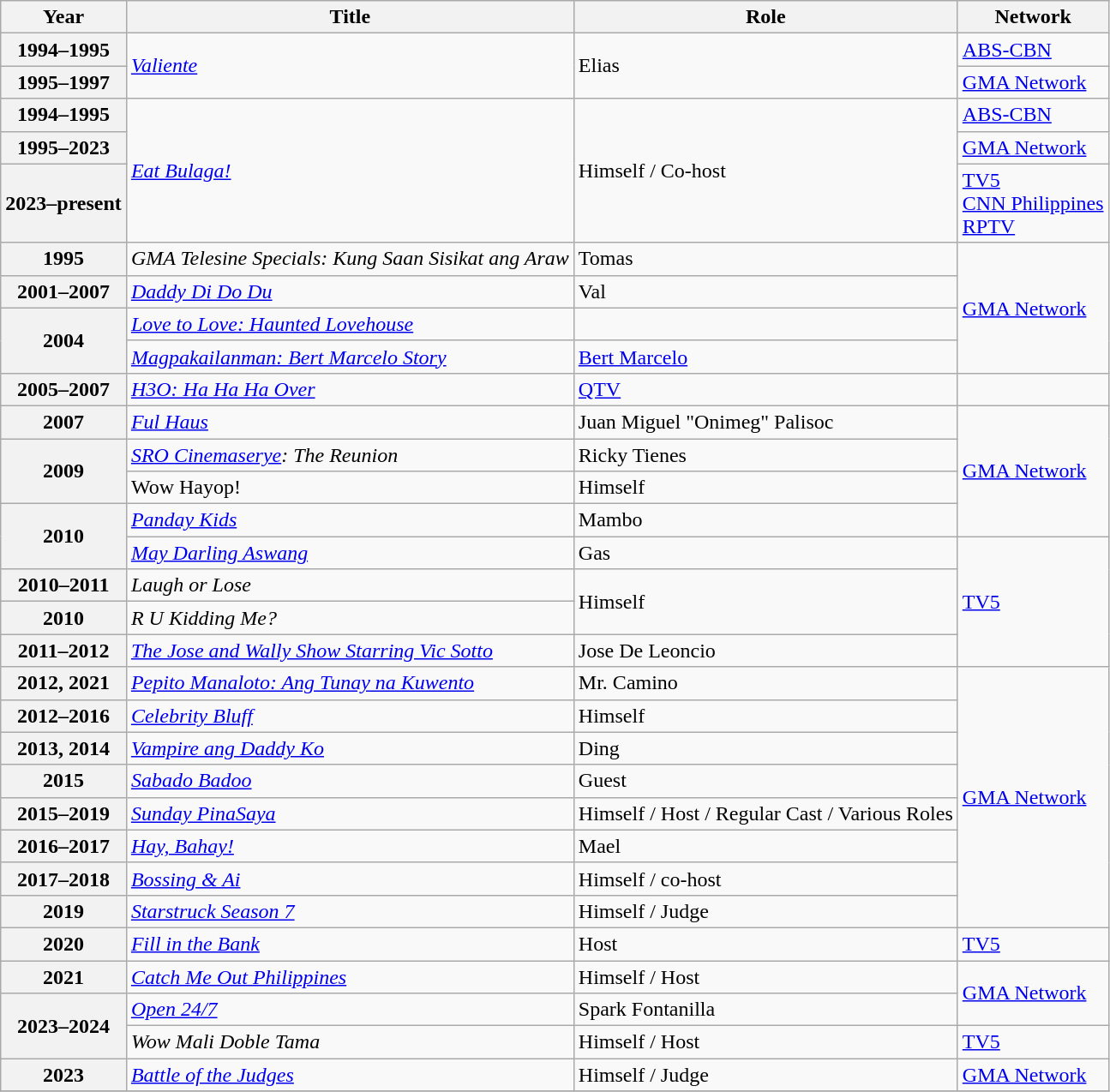<table class="wikitable sortable plainrowheaders">
<tr>
<th scope="col">Year</th>
<th scope="col">Title</th>
<th scope="col">Role</th>
<th scope="col">Network</th>
</tr>
<tr>
<th scope="row">1994–1995</th>
<td rowspan="2"><a href='#'><em>Valiente</em></a></td>
<td rowspan="2">Elias</td>
<td><a href='#'>ABS-CBN</a></td>
</tr>
<tr>
<th scope="row">1995–1997</th>
<td><a href='#'>GMA Network</a></td>
</tr>
<tr>
<th scope="row">1994–1995</th>
<td rowspan="3"><em><a href='#'>Eat Bulaga!</a></em></td>
<td rowspan="3">Himself / Co-host</td>
<td><a href='#'>ABS-CBN</a></td>
</tr>
<tr>
<th scope="row">1995–2023</th>
<td><a href='#'>GMA Network</a></td>
</tr>
<tr>
<th scope="row">2023–present</th>
<td><a href='#'>TV5</a><br><a href='#'>CNN Philippines</a><br><a href='#'>RPTV</a></td>
</tr>
<tr>
<th scope="row">1995</th>
<td><em>GMA Telesine Specials: Kung Saan Sisikat ang Araw</em></td>
<td>Tomas</td>
<td rowspan="4"><a href='#'>GMA Network</a></td>
</tr>
<tr>
<th scope="row">2001–2007</th>
<td><em><a href='#'>Daddy Di Do Du</a></em></td>
<td>Val</td>
</tr>
<tr>
<th scope="row" rowspan="2">2004</th>
<td><a href='#'><em>Love to Love: Haunted Lovehouse</em></a></td>
<td></td>
</tr>
<tr>
<td><a href='#'><em>Magpakailanman: Bert Marcelo Story</em></a></td>
<td><a href='#'>Bert Marcelo</a></td>
</tr>
<tr>
<th scope="row">2005–2007</th>
<td><em><a href='#'>H3O: Ha Ha Ha Over</a></em></td>
<td><a href='#'>QTV</a></td>
<td></td>
</tr>
<tr>
<th scope="row">2007</th>
<td><em><a href='#'>Ful Haus</a></em></td>
<td>Juan Miguel "Onimeg" Palisoc</td>
<td rowspan="4"><a href='#'>GMA Network</a></td>
</tr>
<tr>
<th scope="row" rowspan="2">2009</th>
<td><em><a href='#'>SRO Cinemaserye</a>: The Reunion</em></td>
<td>Ricky Tienes</td>
</tr>
<tr>
<td>Wow Hayop!</td>
<td>Himself</td>
</tr>
<tr>
<th scope="row" rowspan="2">2010</th>
<td><em><a href='#'>Panday Kids</a></em></td>
<td>Mambo</td>
</tr>
<tr>
<td><a href='#'><em>May Darling Aswang</em></a></td>
<td>Gas</td>
<td rowspan="4"><a href='#'>TV5</a></td>
</tr>
<tr>
<th scope="row">2010–2011</th>
<td><em>Laugh or Lose</em></td>
<td rowspan="2">Himself</td>
</tr>
<tr>
<th scope="row">2010</th>
<td><em>R U Kidding Me?</em></td>
</tr>
<tr>
<th scope="row">2011–2012</th>
<td><em><a href='#'>The Jose and Wally Show Starring Vic Sotto</a></em></td>
<td>Jose De Leoncio</td>
</tr>
<tr>
<th scope="row">2012, 2021</th>
<td><a href='#'><em>Pepito Manaloto: Ang Tunay na Kuwento</em></a></td>
<td>Mr. Camino</td>
<td rowspan=8"><a href='#'>GMA Network</a></td>
</tr>
<tr>
<th scope="row">2012–2016</th>
<td><em><a href='#'>Celebrity Bluff</a></em></td>
<td>Himself</td>
</tr>
<tr>
<th scope="row">2013, 2014</th>
<td><em><a href='#'>Vampire ang Daddy Ko</a></em></td>
<td>Ding</td>
</tr>
<tr>
<th scope="row">2015</th>
<td><em><a href='#'>Sabado Badoo</a></em></td>
<td>Guest</td>
</tr>
<tr>
<th scope="row">2015–2019</th>
<td><em><a href='#'>Sunday PinaSaya</a></em></td>
<td>Himself / Host / Regular Cast / Various Roles</td>
</tr>
<tr>
<th scope="row">2016–2017</th>
<td><em><a href='#'>Hay, Bahay!</a></em></td>
<td>Mael</td>
</tr>
<tr>
<th scope="row">2017–2018</th>
<td><em><a href='#'>Bossing & Ai</a></em></td>
<td>Himself / co-host</td>
</tr>
<tr>
<th scope="row">2019</th>
<td><a href='#'><em>Starstruck Season 7</em></a></td>
<td>Himself / Judge</td>
</tr>
<tr>
<th scope="row">2020</th>
<td><em><a href='#'>Fill in the Bank</a></em></td>
<td>Host</td>
<td><a href='#'>TV5</a></td>
</tr>
<tr>
<th scope="row">2021</th>
<td><em><a href='#'>Catch Me Out Philippines</a></em></td>
<td>Himself / Host</td>
<td rowspan="2"><a href='#'>GMA Network</a></td>
</tr>
<tr>
<th scope="row" rowspan="2">2023–2024</th>
<td><a href='#'><em>Open 24/7</em></a></td>
<td>Spark Fontanilla</td>
</tr>
<tr>
<td><em>Wow Mali Doble Tama</em></td>
<td>Himself / Host</td>
<td><a href='#'>TV5</a></td>
</tr>
<tr>
<th scope="row">2023</th>
<td><em><a href='#'>Battle of the Judges</a></em></td>
<td>Himself / Judge</td>
<td><a href='#'>GMA Network</a></td>
</tr>
<tr>
</tr>
</table>
